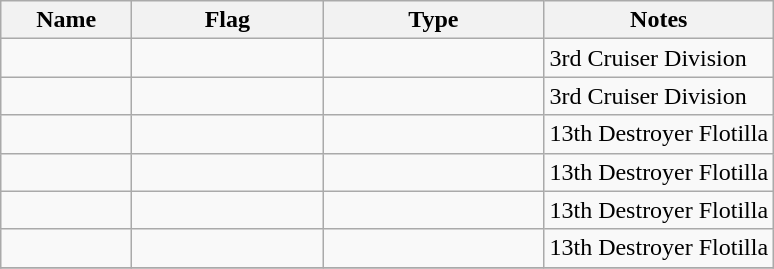<table class="wikitable sortable">
<tr>
<th scope="col" width="80px">Name</th>
<th scope="col" width="120px">Flag</th>
<th scope="col" width="140px">Type</th>
<th>Notes</th>
</tr>
<tr>
<td align="left"></td>
<td align="left"></td>
<td align="left"></td>
<td align="left">3rd Cruiser Division</td>
</tr>
<tr>
<td align="left"></td>
<td align="left"></td>
<td align="left"></td>
<td align="left">3rd Cruiser Division</td>
</tr>
<tr>
<td align="left"></td>
<td align="left"></td>
<td align="left"></td>
<td align="left">13th Destroyer Flotilla</td>
</tr>
<tr>
<td align="left"></td>
<td align="left"></td>
<td align="left"></td>
<td align="left">13th Destroyer Flotilla</td>
</tr>
<tr>
<td align="left"></td>
<td align="left"></td>
<td align="left"></td>
<td align="left">13th Destroyer Flotilla</td>
</tr>
<tr>
<td align="left"></td>
<td align="left"></td>
<td align="left"></td>
<td align="left">13th Destroyer Flotilla</td>
</tr>
<tr>
</tr>
</table>
